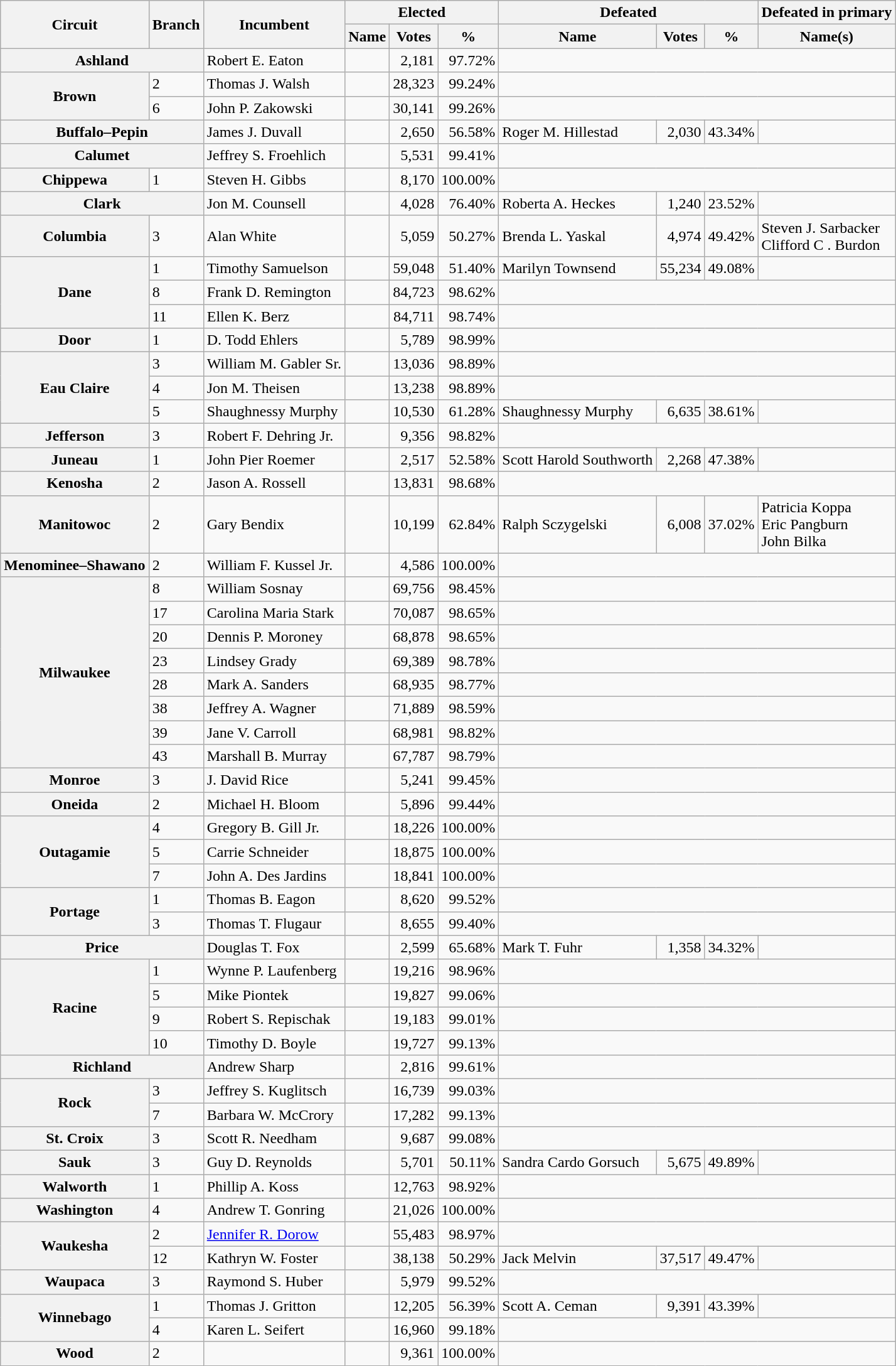<table class="wikitable">
<tr>
<th rowspan="2">Circuit</th>
<th rowspan="2">Branch</th>
<th rowspan="2">Incumbent</th>
<th colspan="3">Elected</th>
<th colspan="3">Defeated</th>
<th>Defeated in primary</th>
</tr>
<tr>
<th>Name</th>
<th>Votes</th>
<th>%</th>
<th>Name</th>
<th>Votes</th>
<th>%</th>
<th>Name(s)</th>
</tr>
<tr>
<th colspan="2">Ashland</th>
<td>Robert E. Eaton</td>
<td><strong></strong></td>
<td align="right">2,181</td>
<td align="right">97.72%</td>
<td colspan="4" align="center"></td>
</tr>
<tr>
<th rowspan="2">Brown</th>
<td>2</td>
<td>Thomas J. Walsh</td>
<td><strong></strong></td>
<td align="right">28,323</td>
<td align="right">99.24%</td>
<td colspan="4" align="center"></td>
</tr>
<tr>
<td>6</td>
<td>John P. Zakowski</td>
<td><strong></strong></td>
<td align="right">30,141</td>
<td align="right">99.26%</td>
<td colspan="4" align="center"></td>
</tr>
<tr>
<th colspan="2">Buffalo–Pepin</th>
<td>James J. Duvall</td>
<td><strong></strong></td>
<td align="right">2,650</td>
<td align="right">56.58%</td>
<td>Roger M. Hillestad</td>
<td align="right">2,030</td>
<td align="right">43.34%</td>
<td></td>
</tr>
<tr>
<th colspan="2">Calumet</th>
<td>Jeffrey S. Froehlich</td>
<td><strong></strong></td>
<td align="right">5,531</td>
<td align="right">99.41%</td>
<td colspan="4" align="center"></td>
</tr>
<tr>
<th>Chippewa</th>
<td>1</td>
<td>Steven H. Gibbs</td>
<td><strong></strong></td>
<td align="right">8,170</td>
<td align="right">100.00%</td>
<td colspan="4" align="center"></td>
</tr>
<tr>
<th colspan="2">Clark</th>
<td>Jon M. Counsell</td>
<td><strong></strong></td>
<td align="right">4,028</td>
<td align="right">76.40%</td>
<td>Roberta A. Heckes</td>
<td align="right">1,240</td>
<td align="right">23.52%</td>
<td></td>
</tr>
<tr>
<th>Columbia</th>
<td>3</td>
<td>Alan White</td>
<td><strong></strong></td>
<td align="right">5,059</td>
<td align="right">50.27%</td>
<td>Brenda L. Yaskal</td>
<td align="right">4,974</td>
<td align="right">49.42%</td>
<td>Steven J. Sarbacker <br>Clifford C . Burdon</td>
</tr>
<tr>
<th rowspan="3">Dane</th>
<td>1</td>
<td>Timothy Samuelson</td>
<td><strong></strong></td>
<td align="right">59,048</td>
<td align="right">51.40%</td>
<td>Marilyn Townsend</td>
<td align="right">55,234</td>
<td align="right">49.08%</td>
<td></td>
</tr>
<tr>
<td>8</td>
<td>Frank D. Remington</td>
<td><strong></strong></td>
<td align="right">84,723</td>
<td align="right">98.62%</td>
<td colspan="4" align="center"></td>
</tr>
<tr>
<td>11</td>
<td>Ellen K. Berz</td>
<td><strong></strong></td>
<td align="right">84,711</td>
<td align="right">98.74%</td>
<td colspan="4" align="center"></td>
</tr>
<tr>
<th>Door</th>
<td>1</td>
<td>D. Todd  Ehlers</td>
<td><strong></strong></td>
<td align="right">5,789</td>
<td align="right">98.99%</td>
<td colspan="4" align="center"></td>
</tr>
<tr>
<th rowspan="3">Eau Claire</th>
<td>3</td>
<td>William M. Gabler Sr.</td>
<td><strong></strong></td>
<td align="right">13,036</td>
<td align="right">98.89%</td>
<td colspan="4" align="center"></td>
</tr>
<tr>
<td>4</td>
<td>Jon M. Theisen</td>
<td><strong></strong></td>
<td align="right">13,238</td>
<td align="right">98.89%</td>
<td colspan="4" align="center"></td>
</tr>
<tr>
<td>5</td>
<td>Shaughnessy Murphy</td>
<td><strong></strong></td>
<td align="right">10,530</td>
<td align="right">61.28%</td>
<td>Shaughnessy Murphy</td>
<td align="right">6,635</td>
<td align="right">38.61%</td>
<td></td>
</tr>
<tr>
<th>Jefferson</th>
<td>3</td>
<td>Robert F. Dehring Jr.</td>
<td><strong></strong></td>
<td align="right">9,356</td>
<td align="right">98.82%</td>
<td colspan="4" align="center"></td>
</tr>
<tr>
<th>Juneau</th>
<td>1</td>
<td>John Pier Roemer</td>
<td><strong></strong></td>
<td align="right">2,517</td>
<td align="right">52.58%</td>
<td>Scott Harold Southworth</td>
<td align="right">2,268</td>
<td align="right">47.38%</td>
<td></td>
</tr>
<tr>
<th>Kenosha</th>
<td>2</td>
<td>Jason A. Rossell</td>
<td><strong></strong></td>
<td align="right">13,831</td>
<td align="right">98.68%</td>
<td colspan="4" align="center"></td>
</tr>
<tr>
<th>Manitowoc</th>
<td>2</td>
<td>Gary Bendix</td>
<td><strong></strong></td>
<td align="right">10,199</td>
<td align="right">62.84%</td>
<td>Ralph Sczygelski</td>
<td align="right">6,008</td>
<td align="right">37.02%</td>
<td>Patricia Koppa <br>Eric Pangburn <br>John Bilka</td>
</tr>
<tr>
<th>Menominee–Shawano</th>
<td>2</td>
<td>William F. Kussel Jr.</td>
<td><strong></strong></td>
<td align="right">4,586</td>
<td align="right">100.00%</td>
<td colspan="4" align="center"></td>
</tr>
<tr>
<th rowspan="8">Milwaukee</th>
<td>8</td>
<td>William Sosnay</td>
<td><strong></strong></td>
<td align="right">69,756</td>
<td align="right">98.45%</td>
<td colspan="4" align="center"></td>
</tr>
<tr>
<td>17</td>
<td>Carolina Maria Stark</td>
<td><strong></strong></td>
<td align="right">70,087</td>
<td align="right">98.65%</td>
<td colspan="4" align="center"></td>
</tr>
<tr>
<td>20</td>
<td>Dennis P. Moroney</td>
<td><strong></strong></td>
<td align="right">68,878</td>
<td align="right">98.65%</td>
<td colspan="4" align="center"></td>
</tr>
<tr>
<td>23</td>
<td>Lindsey Grady</td>
<td><strong></strong></td>
<td align="right">69,389</td>
<td align="right">98.78%</td>
<td colspan="4" align="center"></td>
</tr>
<tr>
<td>28</td>
<td>Mark A. Sanders</td>
<td><strong></strong></td>
<td align="right">68,935</td>
<td align="right">98.77%</td>
<td colspan="4" align="center"></td>
</tr>
<tr>
<td>38</td>
<td>Jeffrey A. Wagner</td>
<td><strong></strong></td>
<td align="right">71,889</td>
<td align="right">98.59%</td>
<td colspan="4" align="center"></td>
</tr>
<tr>
<td>39</td>
<td>Jane V. Carroll</td>
<td><strong></strong></td>
<td align="right">68,981</td>
<td align="right">98.82%</td>
<td colspan="4" align="center"></td>
</tr>
<tr>
<td>43</td>
<td>Marshall B. Murray</td>
<td><strong></strong></td>
<td align="right">67,787</td>
<td align="right">98.79%</td>
<td colspan="4" align="center"></td>
</tr>
<tr>
<th>Monroe</th>
<td>3</td>
<td>J. David Rice</td>
<td><strong></strong></td>
<td align="right">5,241</td>
<td align="right">99.45%</td>
<td colspan="4" align="center"></td>
</tr>
<tr>
<th>Oneida</th>
<td>2</td>
<td>Michael H. Bloom</td>
<td><strong></strong></td>
<td align="right">5,896</td>
<td align="right">99.44%</td>
<td colspan="4" align="center"></td>
</tr>
<tr>
<th rowspan="3">Outagamie</th>
<td>4</td>
<td>Gregory B. Gill Jr.</td>
<td><strong></strong></td>
<td align="right">18,226</td>
<td align="right">100.00%</td>
<td colspan="4" align="center"></td>
</tr>
<tr>
<td>5</td>
<td>Carrie Schneider</td>
<td><strong></strong></td>
<td align="right">18,875</td>
<td align="right">100.00%</td>
<td colspan="4" align="center"></td>
</tr>
<tr>
<td>7</td>
<td>John A. Des Jardins</td>
<td><strong></strong></td>
<td align="right">18,841</td>
<td align="right">100.00%</td>
<td colspan="4" align="center"></td>
</tr>
<tr>
<th rowspan="2">Portage</th>
<td>1</td>
<td>Thomas B. Eagon</td>
<td><strong></strong></td>
<td align="right">8,620</td>
<td align="right">99.52%</td>
<td colspan="4" align="center"></td>
</tr>
<tr>
<td>3</td>
<td>Thomas T. Flugaur</td>
<td><strong></strong></td>
<td align="right">8,655</td>
<td align="right">99.40%</td>
<td colspan="4" align="center"></td>
</tr>
<tr>
<th colspan="2">Price</th>
<td>Douglas T. Fox</td>
<td><strong></strong></td>
<td align="right">2,599</td>
<td align="right">65.68%</td>
<td>Mark T. Fuhr</td>
<td align="right">1,358</td>
<td align="right">34.32%</td>
<td></td>
</tr>
<tr>
<th rowspan="4">Racine</th>
<td>1</td>
<td>Wynne P. Laufenberg</td>
<td><strong></strong></td>
<td align="right">19,216</td>
<td align="right">98.96%</td>
<td colspan="4" align="center"></td>
</tr>
<tr>
<td>5</td>
<td>Mike Piontek</td>
<td><strong></strong></td>
<td align="right">19,827</td>
<td align="right">99.06%</td>
<td colspan="4" align="center"></td>
</tr>
<tr>
<td>9</td>
<td>Robert S. Repischak</td>
<td><strong></strong></td>
<td align="right">19,183</td>
<td align="right">99.01%</td>
<td colspan="4" align="center"></td>
</tr>
<tr>
<td>10</td>
<td>Timothy D. Boyle</td>
<td><strong></strong></td>
<td align="right">19,727</td>
<td align="right">99.13%</td>
<td colspan="4" align="center"></td>
</tr>
<tr>
<th colspan="2">Richland</th>
<td>Andrew Sharp</td>
<td><strong></strong></td>
<td align="right">2,816</td>
<td align="right">99.61%</td>
<td colspan="4" align="center"></td>
</tr>
<tr>
<th rowspan="2">Rock</th>
<td>3</td>
<td>Jeffrey S. Kuglitsch</td>
<td><strong></strong></td>
<td align="right">16,739</td>
<td align="right">99.03%</td>
<td colspan="4" align="center"></td>
</tr>
<tr>
<td>7</td>
<td>Barbara W. McCrory</td>
<td><strong></strong></td>
<td align="right">17,282</td>
<td align="right">99.13%</td>
<td colspan="4" align="center"></td>
</tr>
<tr>
<th>St. Croix</th>
<td>3</td>
<td>Scott R. Needham</td>
<td><strong></strong></td>
<td align="right">9,687</td>
<td align="right">99.08%</td>
<td colspan="4" align="center"></td>
</tr>
<tr>
<th>Sauk</th>
<td>3</td>
<td>Guy D. Reynolds</td>
<td><strong></strong></td>
<td align="right">5,701</td>
<td align="right">50.11%</td>
<td>Sandra Cardo Gorsuch</td>
<td align="right">5,675</td>
<td align="right">49.89%</td>
<td></td>
</tr>
<tr>
<th>Walworth</th>
<td>1</td>
<td>Phillip A. Koss</td>
<td><strong></strong></td>
<td align="right">12,763</td>
<td align="right">98.92%</td>
<td colspan="4" align="center"></td>
</tr>
<tr>
<th>Washington</th>
<td>4</td>
<td>Andrew T. Gonring</td>
<td><strong></strong></td>
<td align="right">21,026</td>
<td align="right">100.00%</td>
<td colspan="4" align="center"></td>
</tr>
<tr>
<th rowspan="2">Waukesha</th>
<td>2</td>
<td><a href='#'>Jennifer R. Dorow</a></td>
<td><strong></strong></td>
<td align="right">55,483</td>
<td align="right">98.97%</td>
<td colspan="4" align="center"></td>
</tr>
<tr>
<td>12</td>
<td>Kathryn W. Foster</td>
<td><strong></strong></td>
<td align="right">38,138</td>
<td align="right">50.29%</td>
<td>Jack Melvin</td>
<td align="right">37,517</td>
<td align="right">49.47%</td>
<td></td>
</tr>
<tr>
<th>Waupaca</th>
<td>3</td>
<td>Raymond S. Huber</td>
<td><strong></strong></td>
<td align="right">5,979</td>
<td align="right">99.52%</td>
<td colspan="4" align="center"></td>
</tr>
<tr>
<th rowspan="2">Winnebago</th>
<td>1</td>
<td>Thomas J. Gritton</td>
<td><strong></strong></td>
<td align="right">12,205</td>
<td align="right">56.39%</td>
<td>Scott A. Ceman</td>
<td align="right">9,391</td>
<td align="right">43.39%</td>
<td></td>
</tr>
<tr>
<td>4</td>
<td>Karen L. Seifert</td>
<td><strong></strong></td>
<td align="right">16,960</td>
<td align="right">99.18%</td>
<td colspan="4" align="center"></td>
</tr>
<tr>
<th>Wood</th>
<td>2</td>
<td></td>
<td></td>
<td align="right">9,361</td>
<td align="right">100.00%</td>
<td colspan="4" align="center"></td>
</tr>
</table>
